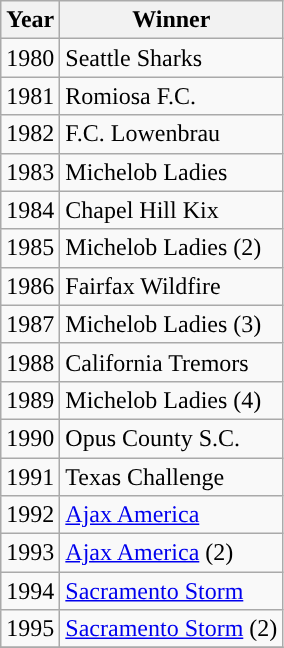<table class="wikitable">
<tr>
<th>Year</th>
<th>Winner</th>
</tr>
<tr>
<td>1980</td>
<td>Seattle Sharks</td>
</tr>
<tr>
<td>1981</td>
<td>Romiosa F.C.</td>
</tr>
<tr>
<td>1982</td>
<td>F.C. Lowenbrau</td>
</tr>
<tr>
<td>1983</td>
<td>Michelob Ladies</td>
</tr>
<tr>
<td>1984</td>
<td>Chapel Hill Kix</td>
</tr>
<tr>
<td>1985</td>
<td>Michelob Ladies (2)</td>
</tr>
<tr>
<td>1986</td>
<td>Fairfax Wildfire</td>
</tr>
<tr>
<td>1987</td>
<td>Michelob Ladies (3)</td>
</tr>
<tr>
<td>1988</td>
<td>California Tremors</td>
</tr>
<tr>
<td>1989</td>
<td>Michelob Ladies (4)</td>
</tr>
<tr>
<td>1990</td>
<td>Opus County S.C.</td>
</tr>
<tr>
<td>1991</td>
<td>Texas Challenge</td>
</tr>
<tr>
<td>1992</td>
<td><a href='#'>Ajax America</a></td>
</tr>
<tr>
<td>1993</td>
<td><a href='#'>Ajax America</a> (2)</td>
</tr>
<tr>
<td>1994</td>
<td><a href='#'>Sacramento Storm</a></td>
</tr>
<tr>
<td>1995</td>
<td><a href='#'>Sacramento Storm</a> (2)</td>
</tr>
<tr>
</tr>
</table>
